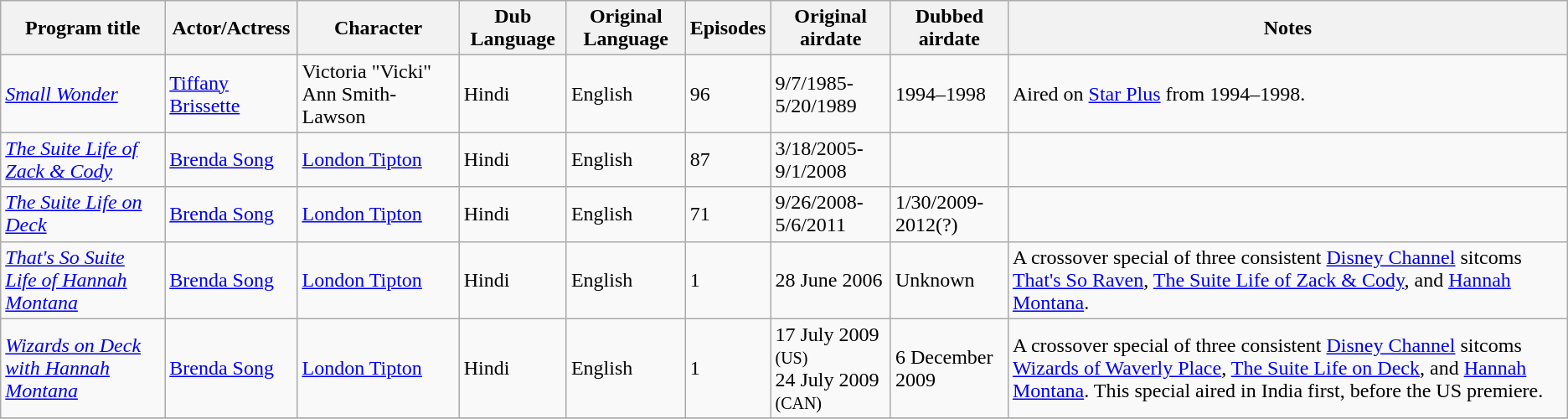<table class="wikitable">
<tr>
<th>Program title</th>
<th>Actor/Actress</th>
<th>Character</th>
<th>Dub Language</th>
<th>Original Language</th>
<th>Episodes</th>
<th>Original airdate</th>
<th>Dubbed airdate</th>
<th>Notes</th>
</tr>
<tr>
<td><a href='#'><em>Small Wonder</em></a></td>
<td><a href='#'>Tiffany Brissette</a></td>
<td>Victoria "Vicki" Ann Smith-Lawson</td>
<td>Hindi</td>
<td>English</td>
<td>96</td>
<td>9/7/1985-5/20/1989</td>
<td>1994–1998</td>
<td>Aired on <a href='#'>Star Plus</a> from 1994–1998.</td>
</tr>
<tr>
<td><em><a href='#'>The Suite Life of Zack & Cody</a></em></td>
<td><a href='#'>Brenda Song</a></td>
<td><a href='#'>London Tipton</a></td>
<td>Hindi</td>
<td>English</td>
<td>87</td>
<td>3/18/2005-9/1/2008</td>
<td></td>
</tr>
<tr>
<td><em><a href='#'>The Suite Life on Deck</a></em></td>
<td><a href='#'>Brenda Song</a></td>
<td><a href='#'>London Tipton</a></td>
<td>Hindi</td>
<td>English</td>
<td>71</td>
<td>9/26/2008-5/6/2011</td>
<td>1/30/2009-2012(?)</td>
<td></td>
</tr>
<tr>
<td><em><a href='#'>That's So Suite Life of Hannah Montana</a></em></td>
<td><a href='#'>Brenda Song</a></td>
<td><a href='#'>London Tipton</a></td>
<td>Hindi</td>
<td>English</td>
<td>1</td>
<td>28 June 2006</td>
<td>Unknown</td>
<td>A crossover special of three consistent <a href='#'>Disney Channel</a> sitcoms <a href='#'>That's So Raven</a>, <a href='#'>The Suite Life of Zack & Cody</a>, and <a href='#'>Hannah Montana</a>.</td>
</tr>
<tr>
<td><em><a href='#'>Wizards on Deck with Hannah Montana</a></em></td>
<td><a href='#'>Brenda Song</a></td>
<td><a href='#'>London Tipton</a></td>
<td>Hindi</td>
<td>English</td>
<td>1</td>
<td>17 July 2009 <small>(US)</small> <br> 24 July 2009 <small>(CAN)</small></td>
<td>6 December 2009</td>
<td>A crossover special of three consistent <a href='#'>Disney Channel</a> sitcoms <a href='#'>Wizards of Waverly Place</a>, <a href='#'>The Suite Life on Deck</a>, and <a href='#'>Hannah Montana</a>. This special aired in India first, before the US premiere.</td>
</tr>
<tr>
</tr>
</table>
